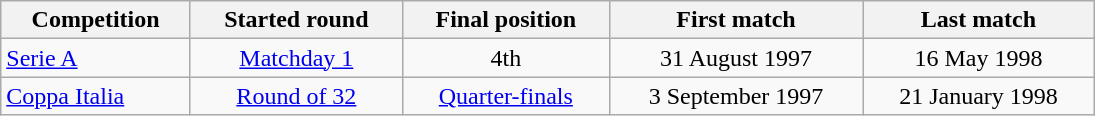<table class=wikitable style="text-align:center; width:730px">
<tr>
<th style=text-align:center; width:150px;>Competition</th>
<th style=text-align:center; width:100px;>Started round</th>
<th style=text-align:center; width:100px;>Final position</th>
<th style=text-align:center; width:150px;>First match</th>
<th style=text-align:center; width:140px;>Last match</th>
</tr>
<tr>
<td style=text-align:left;><a href='#'>Serie A</a></td>
<td><a href='#'>Matchday 1</a></td>
<td>4th</td>
<td>31 August 1997</td>
<td>16 May 1998</td>
</tr>
<tr>
<td style=text-align:left;><a href='#'>Coppa Italia</a></td>
<td><a href='#'>Round of 32</a></td>
<td><a href='#'>Quarter-finals</a></td>
<td>3 September 1997</td>
<td>21 January 1998</td>
</tr>
</table>
